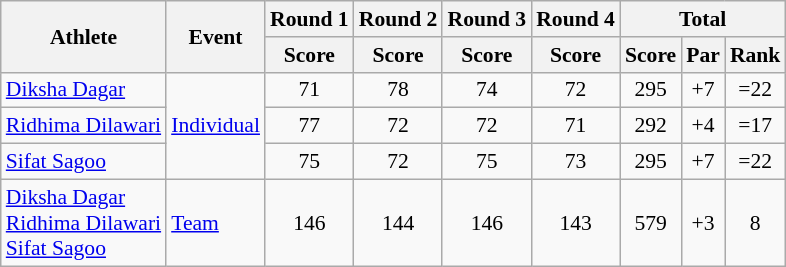<table class=wikitable style="text-align:center; font-size:90%">
<tr>
<th rowspan="2">Athlete</th>
<th rowspan="2">Event</th>
<th>Round 1</th>
<th>Round 2</th>
<th>Round 3</th>
<th>Round 4</th>
<th colspan="3">Total</th>
</tr>
<tr>
<th>Score</th>
<th>Score</th>
<th>Score</th>
<th>Score</th>
<th>Score</th>
<th>Par</th>
<th>Rank</th>
</tr>
<tr>
<td align=left><a href='#'>Diksha Dagar</a></td>
<td align=left rowspan=3><a href='#'>Individual</a></td>
<td>71</td>
<td>78</td>
<td>74</td>
<td>72</td>
<td>295</td>
<td>+7</td>
<td>=22</td>
</tr>
<tr>
<td align=left><a href='#'>Ridhima Dilawari</a></td>
<td>77</td>
<td>72</td>
<td>72</td>
<td>71</td>
<td>292</td>
<td>+4</td>
<td>=17</td>
</tr>
<tr>
<td align=left><a href='#'>Sifat Sagoo</a></td>
<td>75</td>
<td>72</td>
<td>75</td>
<td>73</td>
<td>295</td>
<td>+7</td>
<td>=22</td>
</tr>
<tr>
<td align=left><a href='#'>Diksha Dagar</a><br><a href='#'>Ridhima Dilawari</a><br><a href='#'>Sifat Sagoo</a></td>
<td align=left><a href='#'>Team</a></td>
<td>146</td>
<td>144</td>
<td>146</td>
<td>143</td>
<td>579</td>
<td>+3</td>
<td>8</td>
</tr>
</table>
